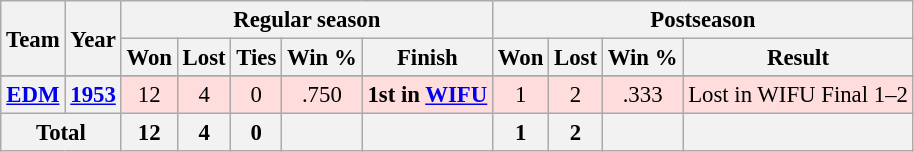<table class="wikitable" style="font-size: 95%; text-align:center;">
<tr>
<th rowspan="2">Team</th>
<th rowspan="2">Year</th>
<th colspan="5">Regular season</th>
<th colspan="4">Postseason</th>
</tr>
<tr>
<th>Won</th>
<th>Lost</th>
<th>Ties</th>
<th>Win %</th>
<th>Finish</th>
<th>Won</th>
<th>Lost</th>
<th>Win %</th>
<th>Result</th>
</tr>
<tr>
</tr>
<tr ! style="background:#fdd;">
<th><a href='#'>EDM</a></th>
<th><a href='#'>1953</a></th>
<td>12</td>
<td>4</td>
<td>0</td>
<td>.750</td>
<td><strong>1st in <a href='#'>WIFU</a></strong></td>
<td>1</td>
<td>2</td>
<td>.333</td>
<td>Lost in WIFU Final 1–2</td>
</tr>
<tr>
<th colspan="2">Total</th>
<th>12</th>
<th>4</th>
<th>0</th>
<th></th>
<th></th>
<th>1</th>
<th>2</th>
<th></th>
<th></th>
</tr>
</table>
